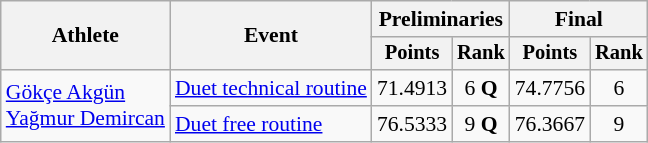<table class=wikitable style="font-size:90%">
<tr>
<th rowspan="2">Athlete</th>
<th rowspan="2">Event</th>
<th colspan="2">Preliminaries</th>
<th colspan="2">Final</th>
</tr>
<tr style="font-size:95%">
<th>Points</th>
<th>Rank</th>
<th>Points</th>
<th>Rank</th>
</tr>
<tr align=center>
<td align=left rowspan=2><a href='#'>Gökçe Akgün</a><br><a href='#'>Yağmur Demircan</a></td>
<td align=left><a href='#'>Duet technical routine</a></td>
<td>71.4913</td>
<td>6 <strong>Q</strong></td>
<td>74.7756</td>
<td>6</td>
</tr>
<tr align=center>
<td align=left><a href='#'>Duet free routine</a></td>
<td>76.5333</td>
<td>9 <strong>Q</strong></td>
<td>76.3667</td>
<td>9</td>
</tr>
</table>
